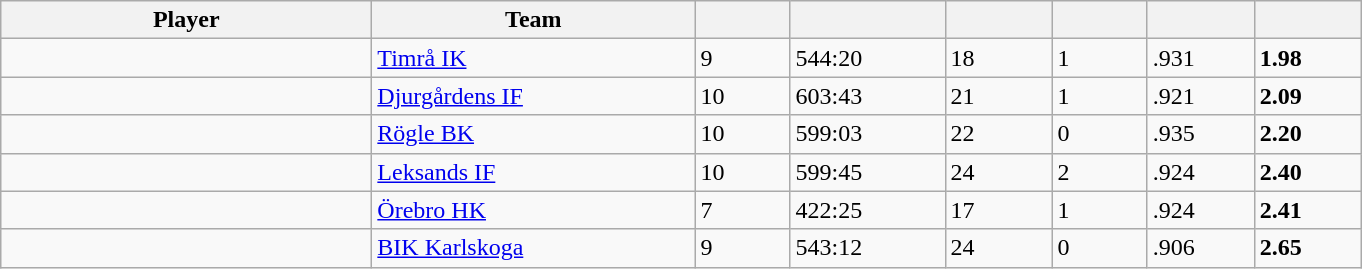<table class="wikitable sortable">
<tr>
<th style="width: 15em;">Player</th>
<th style="width: 13em;">Team</th>
<th style="width: 3.5em;"></th>
<th style="width: 6em;"></th>
<th style="width: 4em;"></th>
<th style="width: 3.5em;"></th>
<th style="width: 4em;"></th>
<th style="width: 4em;"></th>
</tr>
<tr>
<td> </td>
<td><a href='#'>Timrå IK</a></td>
<td>9</td>
<td>544:20</td>
<td>18</td>
<td>1</td>
<td>.931</td>
<td><strong>1.98</strong></td>
</tr>
<tr>
<td> </td>
<td><a href='#'>Djurgårdens IF</a></td>
<td>10</td>
<td>603:43</td>
<td>21</td>
<td>1</td>
<td>.921</td>
<td><strong>2.09</strong></td>
</tr>
<tr>
<td> </td>
<td><a href='#'>Rögle BK</a></td>
<td>10</td>
<td>599:03</td>
<td>22</td>
<td>0</td>
<td>.935</td>
<td><strong>2.20</strong></td>
</tr>
<tr>
<td> </td>
<td><a href='#'>Leksands IF</a></td>
<td>10</td>
<td>599:45</td>
<td>24</td>
<td>2</td>
<td>.924</td>
<td><strong>2.40</strong></td>
</tr>
<tr>
<td> </td>
<td><a href='#'>Örebro HK</a></td>
<td>7</td>
<td>422:25</td>
<td>17</td>
<td>1</td>
<td>.924</td>
<td><strong>2.41</strong></td>
</tr>
<tr>
<td> </td>
<td><a href='#'>BIK Karlskoga</a></td>
<td>9</td>
<td>543:12</td>
<td>24</td>
<td>0</td>
<td>.906</td>
<td><strong>2.65</strong></td>
</tr>
</table>
